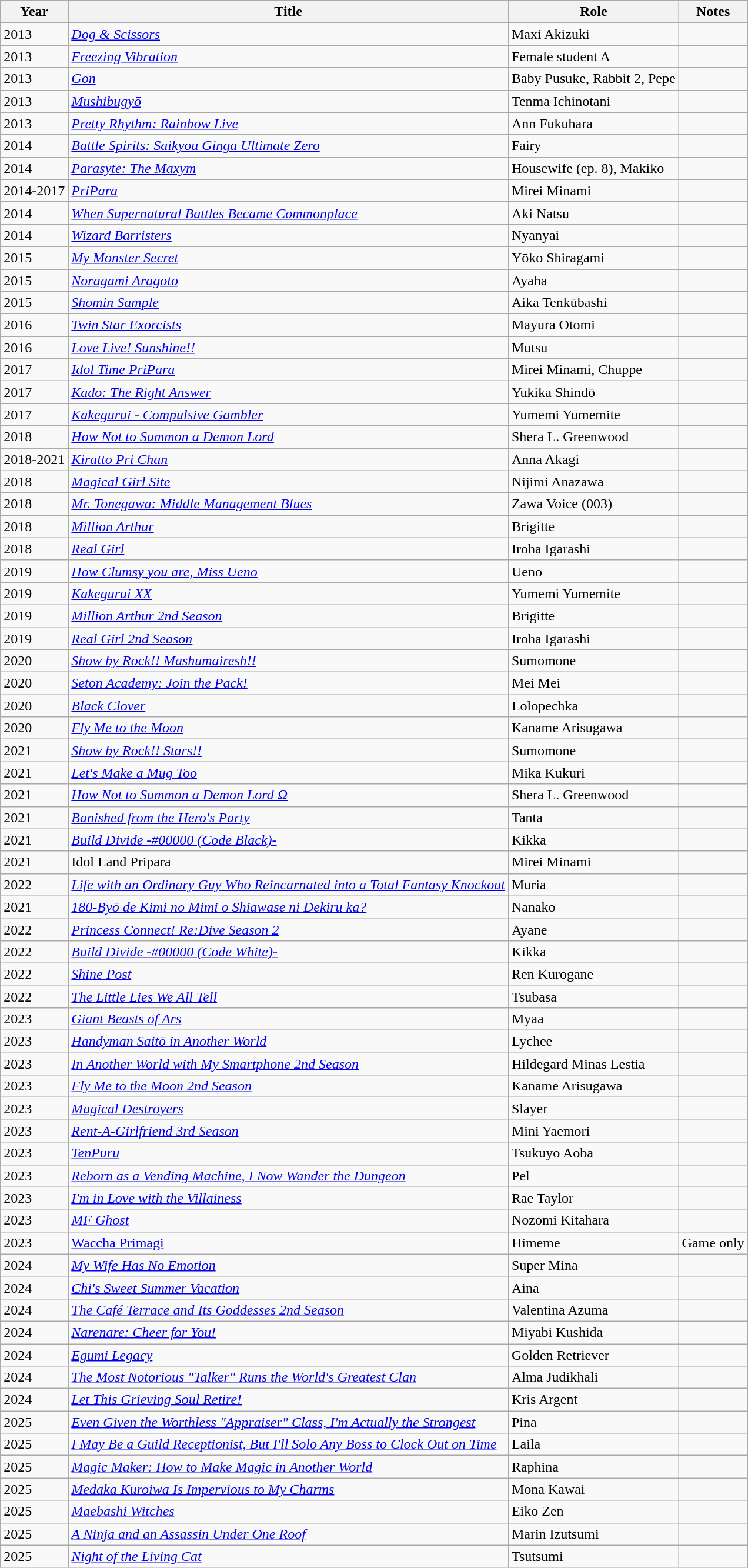<table class="wikitable sortable">
<tr>
<th>Year</th>
<th>Title</th>
<th>Role</th>
<th class="unsortable">Notes</th>
</tr>
<tr>
<td>2013</td>
<td><em><a href='#'>Dog & Scissors</a></em></td>
<td>Maxi Akizuki</td>
<td></td>
</tr>
<tr>
<td>2013</td>
<td><em><a href='#'>Freezing Vibration</a></em></td>
<td>Female student A</td>
<td></td>
</tr>
<tr>
<td>2013</td>
<td><em><a href='#'>Gon</a></em></td>
<td>Baby Pusuke, Rabbit 2, Pepe</td>
<td></td>
</tr>
<tr>
<td>2013</td>
<td><em><a href='#'>Mushibugyō</a></em></td>
<td>Tenma Ichinotani</td>
<td></td>
</tr>
<tr>
<td>2013</td>
<td><em><a href='#'>Pretty Rhythm: Rainbow Live</a></em></td>
<td>Ann Fukuhara</td>
<td></td>
</tr>
<tr>
<td>2014</td>
<td><em><a href='#'>Battle Spirits: Saikyou Ginga Ultimate Zero</a></em></td>
<td>Fairy</td>
<td></td>
</tr>
<tr>
<td>2014</td>
<td><em><a href='#'>Parasyte: The Maxym</a></em></td>
<td>Housewife (ep. 8), Makiko</td>
<td></td>
</tr>
<tr>
<td>2014-2017</td>
<td><em><a href='#'>PriPara</a></em></td>
<td>Mirei Minami</td>
<td></td>
</tr>
<tr>
<td>2014</td>
<td><em><a href='#'>When Supernatural Battles Became Commonplace</a></em></td>
<td>Aki Natsu</td>
<td></td>
</tr>
<tr>
<td>2014</td>
<td><em><a href='#'>Wizard Barristers</a></em></td>
<td>Nyanyai</td>
<td></td>
</tr>
<tr>
<td>2015</td>
<td><em><a href='#'>My Monster Secret</a></em></td>
<td>Yōko Shiragami</td>
<td></td>
</tr>
<tr>
<td>2015</td>
<td><em><a href='#'>Noragami Aragoto</a></em></td>
<td>Ayaha</td>
<td></td>
</tr>
<tr>
<td>2015</td>
<td><em><a href='#'>Shomin Sample</a></em></td>
<td>Aika Tenkūbashi</td>
<td></td>
</tr>
<tr>
<td>2016</td>
<td><em><a href='#'>Twin Star Exorcists</a></em></td>
<td>Mayura Otomi</td>
<td></td>
</tr>
<tr>
<td>2016</td>
<td><em><a href='#'>Love Live! Sunshine!!</a></em></td>
<td>Mutsu</td>
<td></td>
</tr>
<tr>
<td>2017</td>
<td><em><a href='#'>Idol Time PriPara</a></em></td>
<td>Mirei Minami, Chuppe</td>
<td></td>
</tr>
<tr>
<td>2017</td>
<td><em><a href='#'>Kado: The Right Answer</a></em></td>
<td>Yukika Shindō</td>
<td></td>
</tr>
<tr>
<td>2017</td>
<td><em><a href='#'>Kakegurui - Compulsive Gambler</a></em></td>
<td>Yumemi Yumemite</td>
<td></td>
</tr>
<tr>
<td>2018</td>
<td><em><a href='#'>How Not to Summon a Demon Lord</a></em></td>
<td>Shera L. Greenwood</td>
<td></td>
</tr>
<tr>
<td>2018-2021</td>
<td><em><a href='#'>Kiratto Pri Chan</a></em></td>
<td>Anna Akagi</td>
<td></td>
</tr>
<tr>
<td>2018</td>
<td><em><a href='#'>Magical Girl Site</a></em></td>
<td>Nijimi Anazawa</td>
<td></td>
</tr>
<tr>
<td>2018</td>
<td><em><a href='#'>Mr. Tonegawa: Middle Management Blues</a></em></td>
<td>Zawa Voice (003)</td>
<td></td>
</tr>
<tr>
<td>2018</td>
<td><em><a href='#'>Million Arthur</a></em></td>
<td>Brigitte</td>
<td></td>
</tr>
<tr>
<td>2018</td>
<td><em><a href='#'>Real Girl</a></em></td>
<td>Iroha Igarashi</td>
<td></td>
</tr>
<tr>
<td>2019</td>
<td><em><a href='#'>How Clumsy you are, Miss Ueno</a></em></td>
<td>Ueno</td>
<td></td>
</tr>
<tr>
<td>2019</td>
<td><em><a href='#'>Kakegurui XX</a></em></td>
<td>Yumemi Yumemite</td>
<td></td>
</tr>
<tr>
<td>2019</td>
<td><em><a href='#'>Million Arthur 2nd Season</a></em></td>
<td>Brigitte</td>
<td></td>
</tr>
<tr>
<td>2019</td>
<td><em><a href='#'>Real Girl 2nd Season</a></em></td>
<td>Iroha Igarashi</td>
<td></td>
</tr>
<tr>
<td>2020</td>
<td><em><a href='#'>Show by Rock!! Mashumairesh!!</a></em></td>
<td>Sumomone</td>
<td></td>
</tr>
<tr>
<td>2020</td>
<td><em><a href='#'>Seton Academy: Join the Pack!</a></em></td>
<td>Mei Mei</td>
<td></td>
</tr>
<tr>
<td>2020</td>
<td><em><a href='#'>Black Clover</a></em></td>
<td>Lolopechka</td>
<td></td>
</tr>
<tr>
<td>2020</td>
<td><em><a href='#'>Fly Me to the Moon</a></em></td>
<td>Kaname Arisugawa</td>
<td></td>
</tr>
<tr>
<td>2021</td>
<td><em><a href='#'>Show by Rock!! Stars!!</a></em></td>
<td>Sumomone</td>
<td></td>
</tr>
<tr>
<td>2021</td>
<td><em><a href='#'>Let's Make a Mug Too</a></em></td>
<td>Mika Kukuri</td>
<td></td>
</tr>
<tr>
<td>2021</td>
<td><em><a href='#'>How Not to Summon a Demon Lord Ω</a></em></td>
<td>Shera L. Greenwood</td>
<td></td>
</tr>
<tr>
<td>2021</td>
<td><em><a href='#'>Banished from the Hero's Party</a></em></td>
<td>Tanta</td>
<td></td>
</tr>
<tr>
<td>2021</td>
<td><em><a href='#'>Build Divide -#00000 (Code Black)-</a></em></td>
<td>Kikka</td>
<td></td>
</tr>
<tr>
<td>2021</td>
<td>Idol Land Pripara</td>
<td>Mirei Minami</td>
<td></td>
</tr>
<tr>
<td>2022</td>
<td><em><a href='#'>Life with an Ordinary Guy Who Reincarnated into a Total Fantasy Knockout</a></em></td>
<td>Muria</td>
<td></td>
</tr>
<tr>
<td>2021</td>
<td><em><a href='#'>180-Byō de Kimi no Mimi o Shiawase ni Dekiru ka?</a></em></td>
<td>Nanako</td>
<td></td>
</tr>
<tr>
<td>2022</td>
<td><em><a href='#'>Princess Connect! Re:Dive Season 2</a></em></td>
<td>Ayane</td>
<td></td>
</tr>
<tr>
<td>2022</td>
<td><em><a href='#'>Build Divide -#00000 (Code White)-</a></em></td>
<td>Kikka</td>
<td></td>
</tr>
<tr>
<td>2022</td>
<td><em><a href='#'>Shine Post</a></em></td>
<td>Ren Kurogane</td>
<td></td>
</tr>
<tr>
<td>2022</td>
<td><em><a href='#'>The Little Lies We All Tell</a></em></td>
<td>Tsubasa</td>
<td></td>
</tr>
<tr>
<td>2023</td>
<td><em><a href='#'>Giant Beasts of Ars</a></em></td>
<td>Myaa</td>
<td></td>
</tr>
<tr>
<td>2023</td>
<td><em><a href='#'>Handyman Saitō in Another World</a></em></td>
<td>Lychee</td>
<td></td>
</tr>
<tr>
<td>2023</td>
<td><em><a href='#'>In Another World with My Smartphone 2nd Season</a></em></td>
<td>Hildegard Minas Lestia</td>
<td></td>
</tr>
<tr>
<td>2023</td>
<td><em><a href='#'>Fly Me to the Moon 2nd Season</a></em></td>
<td>Kaname Arisugawa</td>
<td></td>
</tr>
<tr>
<td>2023</td>
<td><em><a href='#'>Magical Destroyers</a></em></td>
<td>Slayer</td>
<td></td>
</tr>
<tr>
<td>2023</td>
<td><em><a href='#'>Rent-A-Girlfriend 3rd Season</a></em></td>
<td>Mini Yaemori</td>
<td></td>
</tr>
<tr>
<td>2023</td>
<td><em><a href='#'>TenPuru</a></em></td>
<td>Tsukuyo Aoba</td>
<td></td>
</tr>
<tr>
<td>2023</td>
<td><em><a href='#'>Reborn as a Vending Machine, I Now Wander the Dungeon</a></em></td>
<td>Pel</td>
<td></td>
</tr>
<tr>
<td>2023</td>
<td><em><a href='#'>I'm in Love with the Villainess</a></em></td>
<td>Rae Taylor</td>
<td></td>
</tr>
<tr>
<td>2023</td>
<td><em><a href='#'>MF Ghost</a></em></td>
<td>Nozomi Kitahara</td>
<td></td>
</tr>
<tr>
<td>2023</td>
<td><a href='#'>Waccha Primagi</a></td>
<td>Himeme</td>
<td>Game only</td>
</tr>
<tr>
<td>2024</td>
<td><em><a href='#'>My Wife Has No Emotion</a></em></td>
<td>Super Mina</td>
<td></td>
</tr>
<tr>
<td>2024</td>
<td><em><a href='#'>Chi's Sweet Summer Vacation</a></em></td>
<td>Aina</td>
<td></td>
</tr>
<tr>
<td>2024</td>
<td><em><a href='#'>The Café Terrace and Its Goddesses 2nd Season</a></em></td>
<td>Valentina Azuma</td>
<td></td>
</tr>
<tr>
<td>2024</td>
<td><em><a href='#'>Narenare: Cheer for You!</a></em></td>
<td>Miyabi Kushida</td>
<td></td>
</tr>
<tr>
<td>2024</td>
<td><em><a href='#'>Egumi Legacy</a></em></td>
<td>Golden Retriever</td>
<td></td>
</tr>
<tr>
<td>2024</td>
<td><em><a href='#'>The Most Notorious "Talker" Runs the World's Greatest Clan</a></em></td>
<td>Alma Judikhali</td>
<td></td>
</tr>
<tr>
<td>2024</td>
<td><em><a href='#'>Let This Grieving Soul Retire!</a></em></td>
<td>Kris Argent</td>
<td></td>
</tr>
<tr>
<td>2025</td>
<td><em><a href='#'>Even Given the Worthless "Appraiser" Class, I'm Actually the Strongest</a></em></td>
<td>Pina</td>
<td></td>
</tr>
<tr>
<td>2025</td>
<td><em><a href='#'>I May Be a Guild Receptionist, But I'll Solo Any Boss to Clock Out on Time</a></em></td>
<td>Laila</td>
<td></td>
</tr>
<tr>
<td>2025</td>
<td><em><a href='#'>Magic Maker: How to Make Magic in Another World</a></em></td>
<td>Raphina</td>
<td></td>
</tr>
<tr>
<td>2025</td>
<td><em><a href='#'>Medaka Kuroiwa Is Impervious to My Charms</a></em></td>
<td>Mona Kawai</td>
<td></td>
</tr>
<tr>
<td>2025</td>
<td><em><a href='#'>Maebashi Witches</a></em></td>
<td>Eiko Zen</td>
<td></td>
</tr>
<tr>
<td>2025</td>
<td><em><a href='#'>A Ninja and an Assassin Under One Roof</a></em></td>
<td>Marin Izutsumi</td>
<td></td>
</tr>
<tr>
<td>2025</td>
<td><em><a href='#'>Night of the Living Cat</a></em></td>
<td>Tsutsumi</td>
<td></td>
</tr>
</table>
